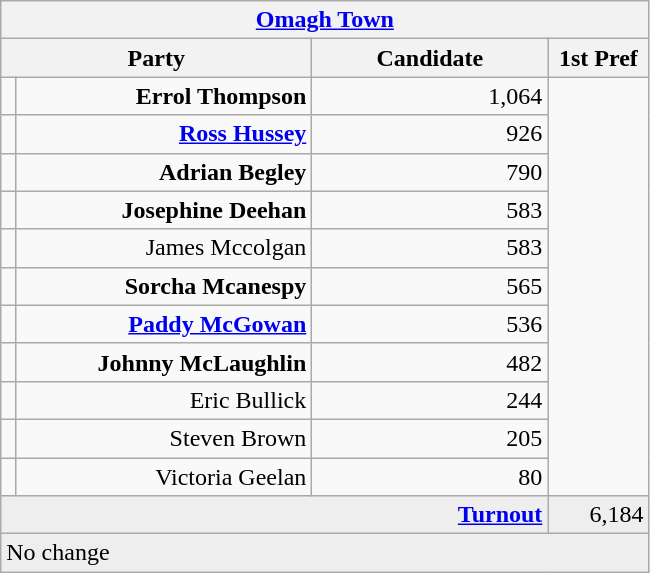<table class="wikitable">
<tr>
<th colspan="4" align="center"><a href='#'>Omagh Town</a></th>
</tr>
<tr>
<th colspan="2" align="center" width=200>Party</th>
<th width=150>Candidate</th>
<th width=60>1st Pref</th>
</tr>
<tr>
<td></td>
<td align="right"><strong>Errol Thompson</strong></td>
<td align="right">1,064</td>
</tr>
<tr>
<td></td>
<td align="right"><strong><a href='#'>Ross Hussey</a></strong></td>
<td align="right">926</td>
</tr>
<tr>
<td></td>
<td align="right"><strong>Adrian Begley</strong></td>
<td align="right">790</td>
</tr>
<tr>
<td></td>
<td align="right"><strong>Josephine Deehan</strong></td>
<td align="right">583</td>
</tr>
<tr>
<td></td>
<td align="right">James Mccolgan</td>
<td align="right">583</td>
</tr>
<tr>
<td></td>
<td align="right"><strong>Sorcha Mcanespy</strong></td>
<td align="right">565</td>
</tr>
<tr>
<td></td>
<td align="right"><strong><a href='#'>Paddy McGowan</a></strong></td>
<td align="right">536</td>
</tr>
<tr>
<td></td>
<td align="right"><strong>Johnny McLaughlin</strong></td>
<td align="right">482</td>
</tr>
<tr>
<td></td>
<td align="right">Eric Bullick</td>
<td align="right">244</td>
</tr>
<tr>
<td></td>
<td align="right">Steven Brown</td>
<td align="right">205</td>
</tr>
<tr>
<td></td>
<td align="right">Victoria Geelan</td>
<td align="right">80</td>
</tr>
<tr bgcolor="EEEEEE">
<td colspan=3 align="right"><strong><a href='#'>Turnout</a></strong></td>
<td align="right">6,184</td>
</tr>
<tr>
<td colspan=4 bgcolor="EEEEEE">No change</td>
</tr>
</table>
